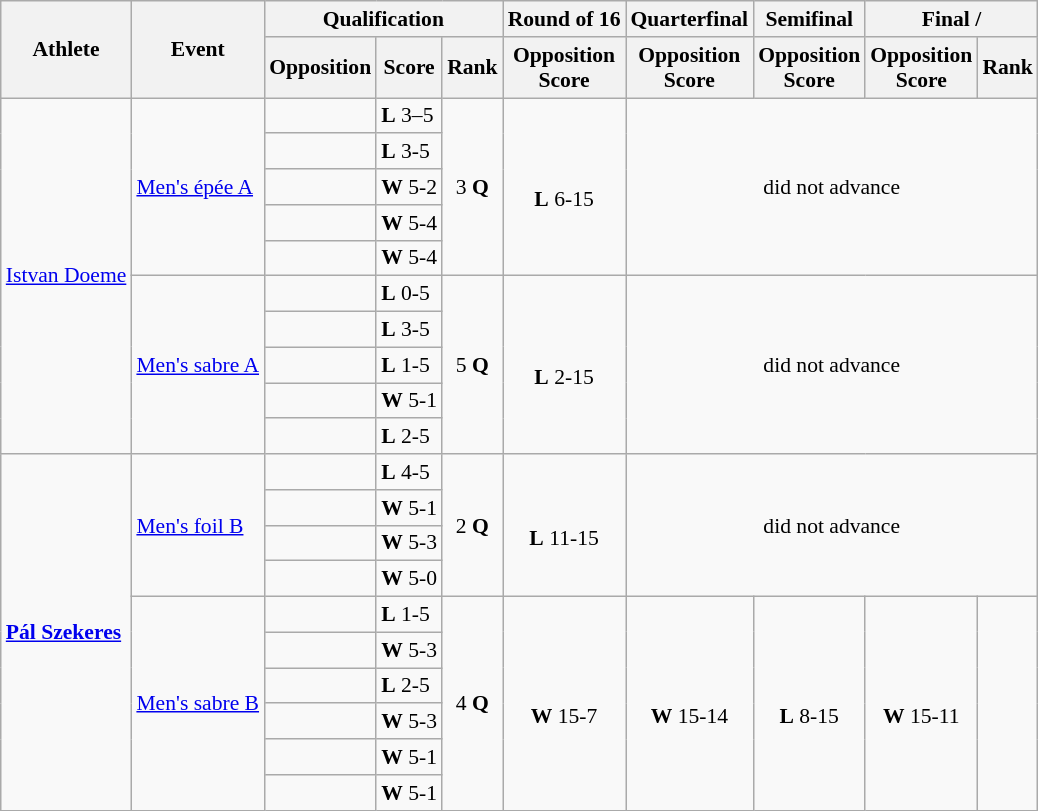<table class=wikitable style="font-size:90%">
<tr>
<th rowspan="2">Athlete</th>
<th rowspan="2">Event</th>
<th colspan="3">Qualification</th>
<th>Round of 16</th>
<th>Quarterfinal</th>
<th>Semifinal</th>
<th colspan="2">Final / </th>
</tr>
<tr>
<th>Opposition</th>
<th>Score</th>
<th>Rank</th>
<th>Opposition<br>Score</th>
<th>Opposition<br>Score</th>
<th>Opposition<br>Score</th>
<th>Opposition<br>Score</th>
<th>Rank</th>
</tr>
<tr>
<td rowspan=10><a href='#'>Istvan Doeme</a></td>
<td rowspan=5><a href='#'>Men's épée A</a></td>
<td></td>
<td><strong>L</strong> 3–5</td>
<td align="center" rowspan=5>3 <strong>Q</strong></td>
<td align="center" rowspan=5><br><strong>L</strong> 6-15</td>
<td align="center" rowspan=5 colspan=4>did not advance</td>
</tr>
<tr>
<td></td>
<td><strong>L</strong> 3-5</td>
</tr>
<tr>
<td></td>
<td><strong>W</strong> 5-2</td>
</tr>
<tr>
<td></td>
<td><strong>W</strong> 5-4</td>
</tr>
<tr>
<td></td>
<td><strong>W</strong> 5-4</td>
</tr>
<tr>
<td rowspan=5><a href='#'>Men's sabre A</a></td>
<td></td>
<td><strong>L</strong> 0-5</td>
<td align="center" rowspan=5>5 <strong>Q</strong></td>
<td align="center" rowspan=5><br><strong>L</strong> 2-15</td>
<td align="center" rowspan=5 colspan=4>did not advance</td>
</tr>
<tr>
<td></td>
<td><strong>L</strong> 3-5</td>
</tr>
<tr>
<td></td>
<td><strong>L</strong> 1-5</td>
</tr>
<tr>
<td></td>
<td><strong>W</strong> 5-1</td>
</tr>
<tr>
<td></td>
<td><strong>L</strong> 2-5</td>
</tr>
<tr>
<td rowspan=10><strong><a href='#'>Pál Szekeres</a></strong></td>
<td rowspan=4><a href='#'>Men's foil B</a></td>
<td></td>
<td><strong>L</strong> 4-5</td>
<td align="center" rowspan=4>2 <strong>Q</strong></td>
<td align="center" rowspan=4><br><strong>L</strong> 11-15</td>
<td align="center" rowspan=4 colspan=4>did not advance</td>
</tr>
<tr>
<td></td>
<td><strong>W</strong> 5-1</td>
</tr>
<tr>
<td></td>
<td><strong>W</strong> 5-3</td>
</tr>
<tr>
<td></td>
<td><strong>W</strong> 5-0</td>
</tr>
<tr>
<td rowspan=6><a href='#'>Men's sabre B</a></td>
<td></td>
<td><strong>L</strong> 1-5</td>
<td align="center" rowspan=6>4 <strong>Q</strong></td>
<td align="center" rowspan=6><br><strong>W</strong> 15-7</td>
<td align="center" rowspan=6><br><strong>W</strong> 15-14</td>
<td align="center" rowspan=6><br><strong>L</strong> 8-15</td>
<td align="center" rowspan=6><br><strong>W</strong> 15-11</td>
<td align="center" rowspan=6></td>
</tr>
<tr>
<td></td>
<td><strong>W</strong> 5-3</td>
</tr>
<tr>
<td></td>
<td><strong>L</strong> 2-5</td>
</tr>
<tr>
<td></td>
<td><strong>W</strong> 5-3</td>
</tr>
<tr>
<td></td>
<td><strong>W</strong> 5-1</td>
</tr>
<tr>
<td></td>
<td><strong>W</strong> 5-1</td>
</tr>
</table>
